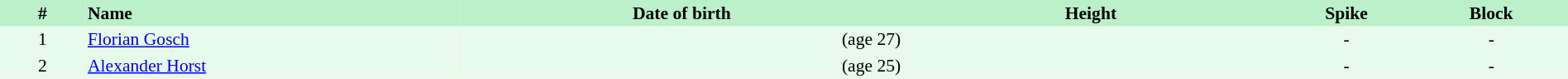<table border=0 cellpadding=2 cellspacing=0  |- bgcolor=#FFECCE style="text-align:center; font-size:90%;" width=100%>
<tr bgcolor=#BBF0C9>
<th width=5%>#</th>
<th width=22% align=left>Name</th>
<th width=26%>Date of birth</th>
<th width=22%>Height</th>
<th width=8%>Spike</th>
<th width=9%>Block</th>
</tr>
<tr bgcolor=#E7FAEC>
<td>1</td>
<td align=left><a href='#'>Florian Gosch</a></td>
<td align=right> (age 27)</td>
<td></td>
<td>-</td>
<td>-</td>
</tr>
<tr bgcolor=#E7FAEC>
<td>2</td>
<td align=left><a href='#'>Alexander Horst</a></td>
<td align=right> (age 25)</td>
<td></td>
<td>-</td>
<td>-</td>
</tr>
</table>
